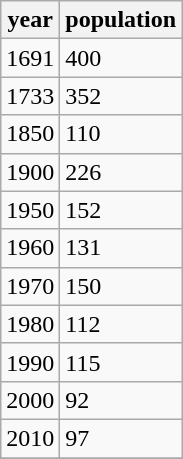<table class="wikitable">
<tr>
<th>year</th>
<th>population</th>
</tr>
<tr>
<td>1691</td>
<td>400</td>
</tr>
<tr>
<td>1733</td>
<td>352</td>
</tr>
<tr>
<td>1850</td>
<td>110</td>
</tr>
<tr>
<td>1900</td>
<td>226</td>
</tr>
<tr>
<td>1950</td>
<td>152</td>
</tr>
<tr>
<td>1960</td>
<td>131</td>
</tr>
<tr>
<td>1970</td>
<td>150</td>
</tr>
<tr>
<td>1980</td>
<td>112</td>
</tr>
<tr>
<td>1990</td>
<td>115</td>
</tr>
<tr>
<td>2000</td>
<td>92</td>
</tr>
<tr>
<td>2010</td>
<td>97</td>
</tr>
<tr>
</tr>
</table>
